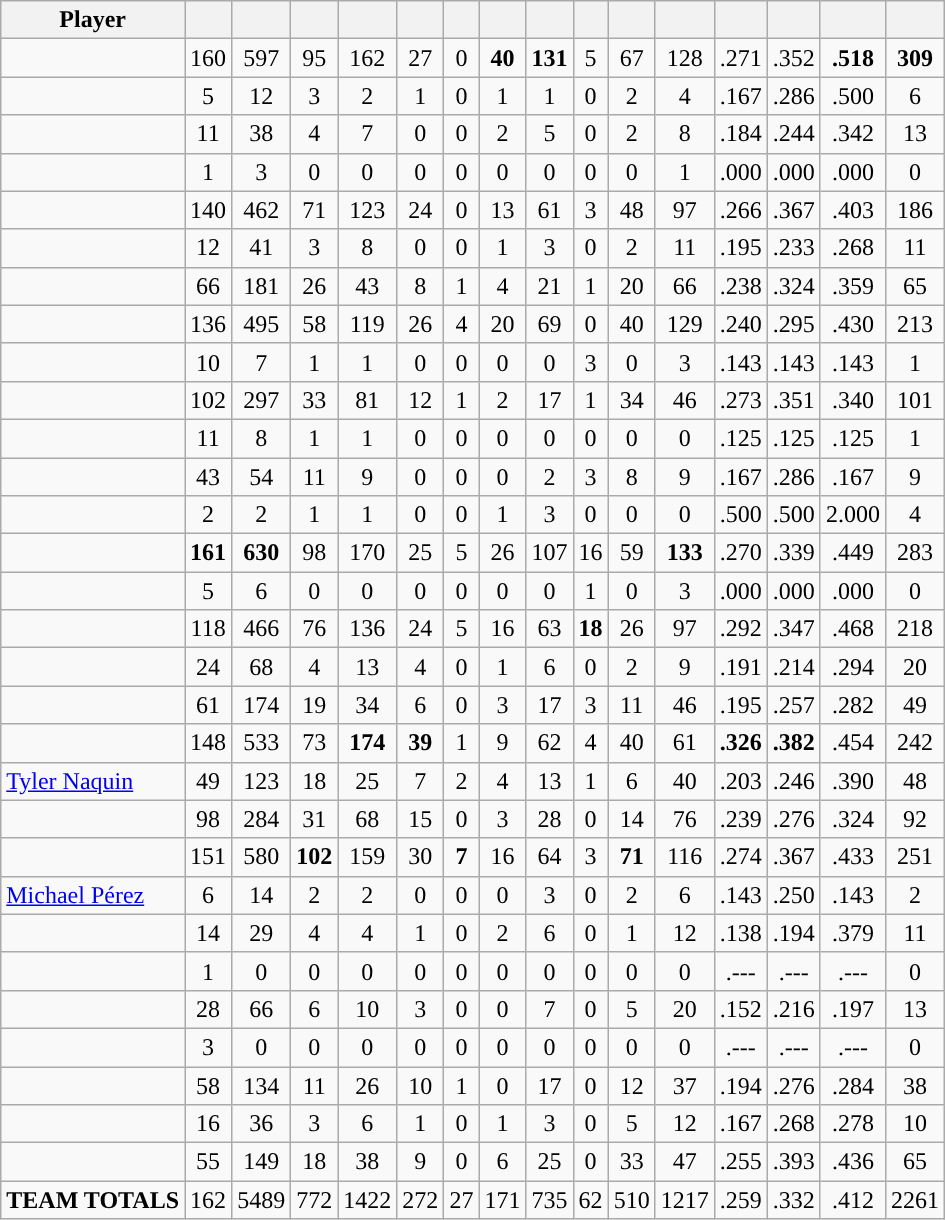<table class="wikitable sortable" style="text-align:center;">
<tr>
<th>Player</th>
<th></th>
<th></th>
<th></th>
<th></th>
<th></th>
<th></th>
<th></th>
<th></th>
<th></th>
<th></th>
<th></th>
<th></th>
<th></th>
<th></th>
<th></th>
</tr>
<tr>
<td align=left></td>
<td>160</td>
<td>597</td>
<td>95</td>
<td>162</td>
<td>27</td>
<td>0</td>
<td><strong>40</strong></td>
<td><strong>131</strong></td>
<td>5</td>
<td>67</td>
<td>128</td>
<td>.271</td>
<td>.352</td>
<td><strong>.518</strong></td>
<td><strong>309</strong></td>
</tr>
<tr>
<td align=left></td>
<td>5</td>
<td>12</td>
<td>3</td>
<td>2</td>
<td>1</td>
<td>0</td>
<td>1</td>
<td>1</td>
<td>0</td>
<td>2</td>
<td>4</td>
<td>.167</td>
<td>.286</td>
<td>.500</td>
<td>6</td>
</tr>
<tr>
<td align=left></td>
<td>11</td>
<td>38</td>
<td>4</td>
<td>7</td>
<td>0</td>
<td>0</td>
<td>2</td>
<td>5</td>
<td>0</td>
<td>2</td>
<td>8</td>
<td>.184</td>
<td>.244</td>
<td>.342</td>
<td>13</td>
</tr>
<tr>
<td align=left></td>
<td>1</td>
<td>3</td>
<td>0</td>
<td>0</td>
<td>0</td>
<td>0</td>
<td>0</td>
<td>0</td>
<td>0</td>
<td>0</td>
<td>1</td>
<td>.000</td>
<td>.000</td>
<td>.000</td>
<td>0</td>
</tr>
<tr>
<td align=left></td>
<td>140</td>
<td>462</td>
<td>71</td>
<td>123</td>
<td>24</td>
<td>0</td>
<td>13</td>
<td>61</td>
<td>3</td>
<td>48</td>
<td>97</td>
<td>.266</td>
<td>.367</td>
<td>.403</td>
<td>186</td>
</tr>
<tr>
<td align=left></td>
<td>12</td>
<td>41</td>
<td>3</td>
<td>8</td>
<td>0</td>
<td>0</td>
<td>1</td>
<td>3</td>
<td>0</td>
<td>2</td>
<td>11</td>
<td>.195</td>
<td>.233</td>
<td>.268</td>
<td>11</td>
</tr>
<tr>
<td align=left></td>
<td>66</td>
<td>181</td>
<td>26</td>
<td>43</td>
<td>8</td>
<td>1</td>
<td>4</td>
<td>21</td>
<td>1</td>
<td>20</td>
<td>66</td>
<td>.238</td>
<td>.324</td>
<td>.359</td>
<td>65</td>
</tr>
<tr>
<td align=left></td>
<td>136</td>
<td>495</td>
<td>58</td>
<td>119</td>
<td>26</td>
<td>4</td>
<td>20</td>
<td>69</td>
<td>0</td>
<td>40</td>
<td>129</td>
<td>.240</td>
<td>.295</td>
<td>.430</td>
<td>213</td>
</tr>
<tr>
<td align=left></td>
<td>10</td>
<td>7</td>
<td>1</td>
<td>1</td>
<td>0</td>
<td>0</td>
<td>0</td>
<td>0</td>
<td>3</td>
<td>0</td>
<td>3</td>
<td>.143</td>
<td>.143</td>
<td>.143</td>
<td>1</td>
</tr>
<tr>
<td align=left></td>
<td>102</td>
<td>297</td>
<td>33</td>
<td>81</td>
<td>12</td>
<td>1</td>
<td>2</td>
<td>17</td>
<td>1</td>
<td>34</td>
<td>46</td>
<td>.273</td>
<td>.351</td>
<td>.340</td>
<td>101</td>
</tr>
<tr>
<td align=left></td>
<td>11</td>
<td>8</td>
<td>1</td>
<td>1</td>
<td>0</td>
<td>0</td>
<td>0</td>
<td>0</td>
<td>0</td>
<td>0</td>
<td>0</td>
<td>.125</td>
<td>.125</td>
<td>.125</td>
<td>1</td>
</tr>
<tr>
<td align=left></td>
<td>43</td>
<td>54</td>
<td>11</td>
<td>9</td>
<td>0</td>
<td>0</td>
<td>0</td>
<td>2</td>
<td>3</td>
<td>8</td>
<td>9</td>
<td>.167</td>
<td>.286</td>
<td>.167</td>
<td>9</td>
</tr>
<tr>
<td align=left></td>
<td>2</td>
<td>2</td>
<td>1</td>
<td>1</td>
<td>0</td>
<td>0</td>
<td>1</td>
<td>3</td>
<td>0</td>
<td>0</td>
<td>0</td>
<td>.500</td>
<td>.500</td>
<td>2.000</td>
<td>4</td>
</tr>
<tr>
<td align=left></td>
<td><strong>161</strong></td>
<td><strong>630</strong></td>
<td>98</td>
<td>170</td>
<td>25</td>
<td>5</td>
<td>26</td>
<td>107</td>
<td>16</td>
<td>59</td>
<td><strong>133</strong></td>
<td>.270</td>
<td>.339</td>
<td>.449</td>
<td>283</td>
</tr>
<tr>
<td align=left></td>
<td>5</td>
<td>6</td>
<td>0</td>
<td>0</td>
<td>0</td>
<td>0</td>
<td>0</td>
<td>0</td>
<td>1</td>
<td>0</td>
<td>3</td>
<td>.000</td>
<td>.000</td>
<td>.000</td>
<td>0</td>
</tr>
<tr>
<td align=left></td>
<td>118</td>
<td>466</td>
<td>76</td>
<td>136</td>
<td>24</td>
<td>5</td>
<td>16</td>
<td>63</td>
<td><strong>18</strong></td>
<td>26</td>
<td>97</td>
<td>.292</td>
<td>.347</td>
<td>.468</td>
<td>218</td>
</tr>
<tr>
<td align=left></td>
<td>24</td>
<td>68</td>
<td>4</td>
<td>13</td>
<td>4</td>
<td>0</td>
<td>1</td>
<td>6</td>
<td>0</td>
<td>2</td>
<td>9</td>
<td>.191</td>
<td>.214</td>
<td>.294</td>
<td>20</td>
</tr>
<tr>
<td align=left></td>
<td>61</td>
<td>174</td>
<td>19</td>
<td>34</td>
<td>6</td>
<td>0</td>
<td>3</td>
<td>17</td>
<td>3</td>
<td>11</td>
<td>46</td>
<td>.195</td>
<td>.257</td>
<td>.282</td>
<td>49</td>
</tr>
<tr>
<td align=left></td>
<td>148</td>
<td>533</td>
<td>73</td>
<td><strong>174</strong></td>
<td><strong>39</strong></td>
<td>1</td>
<td>9</td>
<td>62</td>
<td>4</td>
<td>40</td>
<td>61</td>
<td><strong>.326</strong></td>
<td><strong>.382</strong></td>
<td>.454</td>
<td>242</td>
</tr>
<tr>
<td align=left><a href='#'>Tyler Naquin</a></td>
<td>49</td>
<td>123</td>
<td>18</td>
<td>25</td>
<td>7</td>
<td>2</td>
<td>4</td>
<td>13</td>
<td>1</td>
<td>6</td>
<td>40</td>
<td>.203</td>
<td>.246</td>
<td>.390</td>
<td>48</td>
</tr>
<tr>
<td align=left></td>
<td>98</td>
<td>284</td>
<td>31</td>
<td>68</td>
<td>15</td>
<td>0</td>
<td>3</td>
<td>28</td>
<td>0</td>
<td>14</td>
<td>76</td>
<td>.239</td>
<td>.276</td>
<td>.324</td>
<td>92</td>
</tr>
<tr>
<td align=left></td>
<td>151</td>
<td>580</td>
<td><strong>102</strong></td>
<td>159</td>
<td>30</td>
<td><strong>7</strong></td>
<td>16</td>
<td>64</td>
<td>3</td>
<td><strong>71</strong></td>
<td>116</td>
<td>.274</td>
<td>.367</td>
<td>.433</td>
<td>251</td>
</tr>
<tr>
<td align=left><a href='#'>Michael Pérez</a></td>
<td>6</td>
<td>14</td>
<td>2</td>
<td>2</td>
<td>0</td>
<td>0</td>
<td>0</td>
<td>3</td>
<td>0</td>
<td>2</td>
<td>6</td>
<td>.143</td>
<td>.250</td>
<td>.143</td>
<td>2</td>
</tr>
<tr>
<td align=left></td>
<td>14</td>
<td>29</td>
<td>4</td>
<td>4</td>
<td>1</td>
<td>0</td>
<td>2</td>
<td>6</td>
<td>0</td>
<td>1</td>
<td>12</td>
<td>.138</td>
<td>.194</td>
<td>.379</td>
<td>11</td>
</tr>
<tr>
<td align=left></td>
<td>1</td>
<td>0</td>
<td>0</td>
<td>0</td>
<td>0</td>
<td>0</td>
<td>0</td>
<td>0</td>
<td>0</td>
<td>0</td>
<td>0</td>
<td>.---</td>
<td>.---</td>
<td>.---</td>
<td>0</td>
</tr>
<tr>
<td align=left></td>
<td>28</td>
<td>66</td>
<td>6</td>
<td>10</td>
<td>3</td>
<td>0</td>
<td>0</td>
<td>7</td>
<td>0</td>
<td>5</td>
<td>20</td>
<td>.152</td>
<td>.216</td>
<td>.197</td>
<td>13</td>
</tr>
<tr>
<td align=left></td>
<td>3</td>
<td>0</td>
<td>0</td>
<td>0</td>
<td>0</td>
<td>0</td>
<td>0</td>
<td>0</td>
<td>0</td>
<td>0</td>
<td>0</td>
<td>.---</td>
<td>.---</td>
<td>.---</td>
<td>0</td>
</tr>
<tr>
<td align=left></td>
<td>58</td>
<td>134</td>
<td>11</td>
<td>26</td>
<td>10</td>
<td>1</td>
<td>0</td>
<td>17</td>
<td>0</td>
<td>12</td>
<td>37</td>
<td>.194</td>
<td>.276</td>
<td>.284</td>
<td>38</td>
</tr>
<tr>
<td align=left></td>
<td>16</td>
<td>36</td>
<td>3</td>
<td>6</td>
<td>1</td>
<td>0</td>
<td>1</td>
<td>3</td>
<td>0</td>
<td>5</td>
<td>12</td>
<td>.167</td>
<td>.268</td>
<td>.278</td>
<td>10</td>
</tr>
<tr>
<td align=left></td>
<td>55</td>
<td>149</td>
<td>18</td>
<td>38</td>
<td>9</td>
<td>0</td>
<td>6</td>
<td>25</td>
<td>0</td>
<td>33</td>
<td>47</td>
<td>.255</td>
<td>.393</td>
<td>.436</td>
<td>65</td>
</tr>
<tr class="sortbottom">
<td align="left"><strong>TEAM TOTALS</strong></td>
<td>162</td>
<td>5489</td>
<td>772</td>
<td>1422</td>
<td>272</td>
<td>27</td>
<td>171</td>
<td>735</td>
<td>62</td>
<td>510</td>
<td>1217</td>
<td>.259</td>
<td>.332</td>
<td>.412</td>
<td>2261</td>
</tr>
</table>
